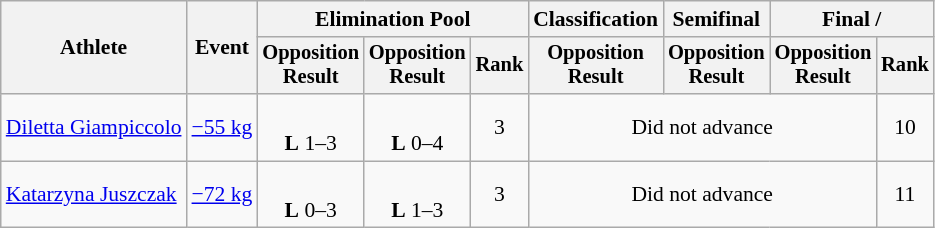<table class="wikitable" style="font-size:90%">
<tr>
<th rowspan="2">Athlete</th>
<th rowspan="2">Event</th>
<th colspan=3>Elimination Pool</th>
<th>Classification</th>
<th>Semifinal</th>
<th colspan=2>Final / </th>
</tr>
<tr style="font-size: 95%">
<th>Opposition<br>Result</th>
<th>Opposition<br>Result</th>
<th>Rank</th>
<th>Opposition<br>Result</th>
<th>Opposition<br>Result</th>
<th>Opposition<br>Result</th>
<th>Rank</th>
</tr>
<tr align=center>
<td align=left><a href='#'>Diletta Giampiccolo</a></td>
<td align=left><a href='#'>−55 kg</a></td>
<td><br><strong>L</strong> 1–3 <sup></sup></td>
<td><br><strong>L</strong> 0–4 <sup></sup></td>
<td>3</td>
<td colspan=3>Did not advance</td>
<td>10</td>
</tr>
<tr align=center>
<td align=left><a href='#'>Katarzyna Juszczak</a></td>
<td align=left><a href='#'>−72 kg</a></td>
<td><br><strong>L</strong> 0–3 <sup></sup></td>
<td><br><strong>L</strong> 1–3 <sup></sup></td>
<td>3</td>
<td colspan=3>Did not advance</td>
<td>11</td>
</tr>
</table>
